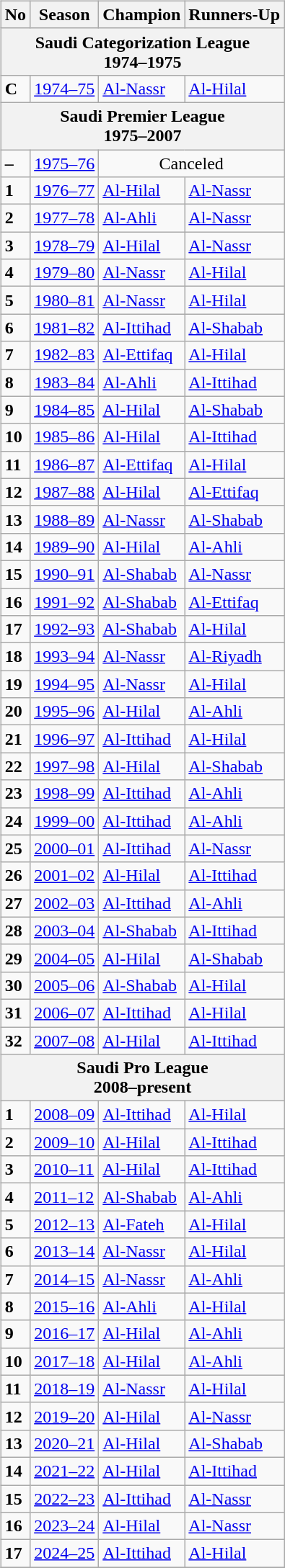<table>
<tr>
<td valign="top"><br><table class="wikitable">
<tr>
<th>No</th>
<th>Season</th>
<th>Champion</th>
<th>Runners-Up</th>
</tr>
<tr>
<th colspan=4>Saudi Categorization League<br>1974–1975</th>
</tr>
<tr>
<td><strong>C</strong></td>
<td><a href='#'>1974–75</a></td>
<td><a href='#'>Al-Nassr</a></td>
<td><a href='#'>Al-Hilal</a></td>
</tr>
<tr>
<th colspan=4>Saudi Premier League<br>1975–2007</th>
</tr>
<tr>
<td><strong>–</strong></td>
<td><a href='#'>1975–76</a></td>
<td colspan=4 style="text-align:center;">Canceled</td>
</tr>
<tr>
<td><strong>1</strong></td>
<td><a href='#'>1976–77</a></td>
<td><a href='#'>Al-Hilal</a></td>
<td><a href='#'>Al-Nassr</a></td>
</tr>
<tr>
<td><strong>2</strong></td>
<td><a href='#'>1977–78</a></td>
<td><a href='#'>Al-Ahli</a></td>
<td><a href='#'>Al-Nassr</a></td>
</tr>
<tr>
<td><strong>3</strong></td>
<td><a href='#'>1978–79</a></td>
<td><a href='#'>Al-Hilal</a></td>
<td><a href='#'>Al-Nassr</a></td>
</tr>
<tr>
<td><strong>4</strong></td>
<td><a href='#'>1979–80</a></td>
<td><a href='#'>Al-Nassr</a></td>
<td><a href='#'>Al-Hilal</a></td>
</tr>
<tr>
<td><strong>5</strong></td>
<td><a href='#'>1980–81</a></td>
<td><a href='#'>Al-Nassr</a></td>
<td><a href='#'>Al-Hilal</a></td>
</tr>
<tr>
<td><strong>6</strong></td>
<td><a href='#'>1981–82</a></td>
<td><a href='#'>Al-Ittihad</a></td>
<td><a href='#'>Al-Shabab</a></td>
</tr>
<tr>
<td><strong>7</strong></td>
<td><a href='#'>1982–83</a></td>
<td><a href='#'>Al-Ettifaq</a></td>
<td><a href='#'>Al-Hilal</a></td>
</tr>
<tr>
<td><strong>8</strong></td>
<td><a href='#'>1983–84</a></td>
<td><a href='#'>Al-Ahli</a></td>
<td><a href='#'>Al-Ittihad</a></td>
</tr>
<tr>
<td><strong>9</strong></td>
<td><a href='#'>1984–85</a></td>
<td><a href='#'>Al-Hilal</a></td>
<td><a href='#'>Al-Shabab</a></td>
</tr>
<tr>
<td><strong>10</strong></td>
<td><a href='#'>1985–86</a></td>
<td><a href='#'>Al-Hilal</a></td>
<td><a href='#'>Al-Ittihad</a></td>
</tr>
<tr>
<td><strong>11</strong></td>
<td><a href='#'>1986–87</a></td>
<td><a href='#'>Al-Ettifaq</a></td>
<td><a href='#'>Al-Hilal</a></td>
</tr>
<tr>
<td><strong>12</strong></td>
<td><a href='#'>1987–88</a></td>
<td><a href='#'>Al-Hilal</a></td>
<td><a href='#'>Al-Ettifaq</a></td>
</tr>
<tr>
<td><strong>13</strong></td>
<td><a href='#'>1988–89</a></td>
<td><a href='#'>Al-Nassr</a></td>
<td><a href='#'>Al-Shabab</a></td>
</tr>
<tr>
<td><strong>14</strong></td>
<td><a href='#'>1989–90</a></td>
<td><a href='#'>Al-Hilal</a></td>
<td><a href='#'>Al-Ahli</a></td>
</tr>
<tr>
<td><strong>15</strong></td>
<td><a href='#'>1990–91</a></td>
<td><a href='#'>Al-Shabab</a></td>
<td><a href='#'>Al-Nassr</a></td>
</tr>
<tr>
<td><strong>16</strong></td>
<td><a href='#'>1991–92</a></td>
<td><a href='#'>Al-Shabab</a></td>
<td><a href='#'>Al-Ettifaq</a></td>
</tr>
<tr>
<td><strong>17</strong></td>
<td><a href='#'>1992–93</a></td>
<td><a href='#'>Al-Shabab</a></td>
<td><a href='#'>Al-Hilal</a></td>
</tr>
<tr>
<td><strong>18</strong></td>
<td><a href='#'>1993–94</a></td>
<td><a href='#'>Al-Nassr</a></td>
<td><a href='#'>Al-Riyadh</a></td>
</tr>
<tr>
<td><strong>19</strong></td>
<td><a href='#'>1994–95</a></td>
<td><a href='#'>Al-Nassr</a></td>
<td><a href='#'>Al-Hilal</a></td>
</tr>
<tr>
<td><strong>20</strong></td>
<td><a href='#'>1995–96</a></td>
<td><a href='#'>Al-Hilal</a></td>
<td><a href='#'>Al-Ahli</a></td>
</tr>
<tr>
<td><strong>21</strong></td>
<td><a href='#'>1996–97</a></td>
<td><a href='#'>Al-Ittihad</a></td>
<td><a href='#'>Al-Hilal</a></td>
</tr>
<tr>
<td><strong>22</strong></td>
<td><a href='#'>1997–98</a></td>
<td><a href='#'>Al-Hilal</a></td>
<td><a href='#'>Al-Shabab</a></td>
</tr>
<tr>
<td><strong>23</strong></td>
<td><a href='#'>1998–99</a></td>
<td><a href='#'>Al-Ittihad</a></td>
<td><a href='#'>Al-Ahli</a></td>
</tr>
<tr>
<td><strong>24</strong></td>
<td><a href='#'>1999–00</a></td>
<td><a href='#'>Al-Ittihad</a></td>
<td><a href='#'>Al-Ahli</a></td>
</tr>
<tr>
<td><strong>25</strong></td>
<td><a href='#'>2000–01</a></td>
<td><a href='#'>Al-Ittihad</a></td>
<td><a href='#'>Al-Nassr</a></td>
</tr>
<tr>
<td><strong>26</strong></td>
<td><a href='#'>2001–02</a></td>
<td><a href='#'>Al-Hilal</a></td>
<td><a href='#'>Al-Ittihad</a></td>
</tr>
<tr>
<td><strong>27</strong></td>
<td><a href='#'>2002–03</a></td>
<td><a href='#'>Al-Ittihad</a></td>
<td><a href='#'>Al-Ahli</a></td>
</tr>
<tr>
<td><strong>28</strong></td>
<td><a href='#'>2003–04</a></td>
<td><a href='#'>Al-Shabab</a></td>
<td><a href='#'>Al-Ittihad</a></td>
</tr>
<tr>
<td><strong>29</strong></td>
<td><a href='#'>2004–05</a></td>
<td><a href='#'>Al-Hilal</a></td>
<td><a href='#'>Al-Shabab</a></td>
</tr>
<tr>
<td><strong>30</strong></td>
<td><a href='#'>2005–06</a></td>
<td><a href='#'>Al-Shabab</a></td>
<td><a href='#'>Al-Hilal</a></td>
</tr>
<tr>
<td><strong>31</strong></td>
<td><a href='#'>2006–07</a></td>
<td><a href='#'>Al-Ittihad</a></td>
<td><a href='#'>Al-Hilal</a></td>
</tr>
<tr>
<td><strong>32</strong></td>
<td><a href='#'>2007–08</a></td>
<td><a href='#'>Al-Hilal</a></td>
<td><a href='#'>Al-Ittihad</a></td>
</tr>
<tr>
<th colspan=4>Saudi Pro League<br>2008–present</th>
</tr>
<tr>
<td><strong>1</strong></td>
<td><a href='#'>2008–09</a></td>
<td><a href='#'>Al-Ittihad</a></td>
<td><a href='#'>Al-Hilal</a></td>
</tr>
<tr>
<td><strong>2</strong></td>
<td><a href='#'>2009–10</a></td>
<td><a href='#'>Al-Hilal</a></td>
<td><a href='#'>Al-Ittihad</a></td>
</tr>
<tr>
<td><strong>3</strong></td>
<td><a href='#'>2010–11</a></td>
<td><a href='#'>Al-Hilal</a></td>
<td><a href='#'>Al-Ittihad</a></td>
</tr>
<tr>
<td><strong>4</strong></td>
<td><a href='#'>2011–12</a></td>
<td><a href='#'>Al-Shabab</a></td>
<td><a href='#'>Al-Ahli</a></td>
</tr>
<tr>
<td><strong>5</strong></td>
<td><a href='#'>2012–13</a></td>
<td><a href='#'>Al-Fateh</a></td>
<td><a href='#'>Al-Hilal</a></td>
</tr>
<tr>
<td><strong>6</strong></td>
<td><a href='#'>2013–14</a></td>
<td><a href='#'>Al-Nassr</a></td>
<td><a href='#'>Al-Hilal</a></td>
</tr>
<tr>
<td><strong>7</strong></td>
<td><a href='#'>2014–15</a></td>
<td><a href='#'>Al-Nassr</a></td>
<td><a href='#'>Al-Ahli</a></td>
</tr>
<tr>
<td><strong>8</strong></td>
<td><a href='#'>2015–16</a></td>
<td><a href='#'>Al-Ahli</a></td>
<td><a href='#'>Al-Hilal</a></td>
</tr>
<tr>
<td><strong>9</strong></td>
<td><a href='#'>2016–17</a></td>
<td><a href='#'>Al-Hilal</a></td>
<td><a href='#'>Al-Ahli</a></td>
</tr>
<tr>
<td><strong>10</strong></td>
<td><a href='#'>2017–18</a></td>
<td><a href='#'>Al-Hilal</a></td>
<td><a href='#'>Al-Ahli</a></td>
</tr>
<tr>
<td><strong>11</strong></td>
<td><a href='#'>2018–19</a></td>
<td><a href='#'>Al-Nassr</a></td>
<td><a href='#'>Al-Hilal</a></td>
</tr>
<tr>
<td><strong>12</strong></td>
<td><a href='#'>2019–20</a></td>
<td><a href='#'>Al-Hilal</a></td>
<td><a href='#'>Al-Nassr</a></td>
</tr>
<tr>
<td><strong>13</strong></td>
<td><a href='#'>2020–21</a></td>
<td><a href='#'>Al-Hilal</a></td>
<td><a href='#'>Al-Shabab</a></td>
</tr>
<tr>
<td><strong>14</strong></td>
<td><a href='#'>2021–22</a></td>
<td><a href='#'>Al-Hilal</a></td>
<td><a href='#'>Al-Ittihad</a></td>
</tr>
<tr>
<td><strong>15</strong></td>
<td><a href='#'>2022–23</a></td>
<td><a href='#'>Al-Ittihad</a></td>
<td><a href='#'>Al-Nassr</a></td>
</tr>
<tr>
<td><strong>16</strong></td>
<td><a href='#'>2023–24</a></td>
<td><a href='#'>Al-Hilal</a></td>
<td><a href='#'>Al-Nassr</a></td>
</tr>
<tr>
<td><strong>17</strong></td>
<td><a href='#'>2024–25</a></td>
<td><a href='#'>Al-Ittihad</a></td>
<td><a href='#'>Al-Hilal</a></td>
</tr>
<tr>
</tr>
</table>
</td>
</tr>
</table>
